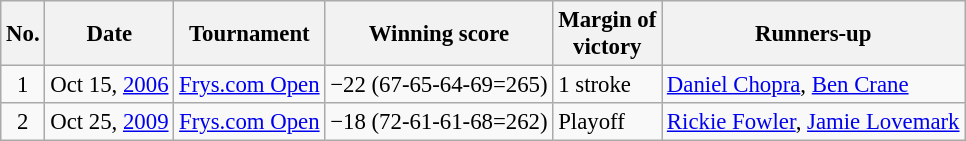<table class="wikitable" style="font-size:95%;">
<tr>
<th>No.</th>
<th>Date</th>
<th>Tournament</th>
<th>Winning score</th>
<th>Margin of<br>victory</th>
<th>Runners-up</th>
</tr>
<tr>
<td align=center>1</td>
<td align=right>Oct 15, <a href='#'>2006</a></td>
<td><a href='#'>Frys.com Open</a></td>
<td>−22 (67-65-64-69=265)</td>
<td>1 stroke</td>
<td> <a href='#'>Daniel Chopra</a>,  <a href='#'>Ben Crane</a></td>
</tr>
<tr>
<td align=center>2</td>
<td align=right>Oct 25, <a href='#'>2009</a></td>
<td><a href='#'>Frys.com Open</a></td>
<td>−18 (72-61-61-68=262)</td>
<td>Playoff</td>
<td> <a href='#'>Rickie Fowler</a>,  <a href='#'>Jamie Lovemark</a></td>
</tr>
</table>
